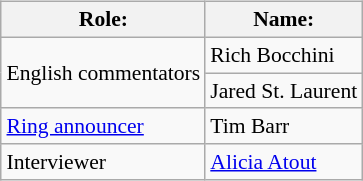<table class=wikitable style="font-size:90%; margin: 0.5em 0 0.5em 1em; float: right; clear: right;">
<tr>
<th>Role:</th>
<th>Name:</th>
</tr>
<tr>
<td rowspan=2>English commentators</td>
<td>Rich Bocchini</td>
</tr>
<tr>
<td>Jared St. Laurent</td>
</tr>
<tr>
<td rowspan=1><a href='#'>Ring announcer</a></td>
<td>Tim Barr</td>
</tr>
<tr>
<td rowspan=1>Interviewer</td>
<td><a href='#'>Alicia Atout</a></td>
</tr>
</table>
